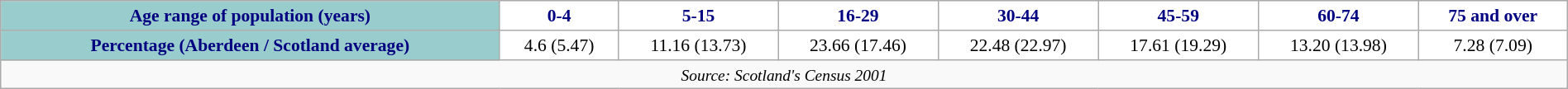<table class="wikitable" style="font-size:90%;width:100%;border:0px;text-align:center;line-height:120%;">
<tr>
<th style="background: #99CCCC; color: #000080" height="17">Age range of population (years)</th>
<th style="background: #FFFFFF; color:#000080;">0-4</th>
<th style="background: #FFFFFF; color:#000080;">5-15</th>
<th style="background: #FFFFFF; color:#000080;">16-29</th>
<th style="background: #FFFFFF; color:#000080;">30-44</th>
<th style="background: #FFFFFF; color:#000080;">45-59</th>
<th style="background: #FFFFFF; color:#000080;">60-74</th>
<th style="background: #FFFFFF; color:#000080;">75 and over</th>
</tr>
<tr>
<th style="background: #99CCCC; color: #000080" height="17">Percentage (Aberdeen / Scotland average)</th>
<td style="background: #FFFFFF; color: black;">4.6 (5.47)</td>
<td style="background: #FFFFFF; color: black;">11.16 (13.73)</td>
<td style="background: #FFFFFF; color: black;">23.66 (17.46)</td>
<td style="background: #FFFFFF; color: black;">22.48 (22.97)</td>
<td style="background: #FFFFFF; color: black;">17.61 (19.29)</td>
<td style="background: #FFFFFF; color: black;">13.20 (13.98)</td>
<td style="background: #FFFFFF; color: black;">7.28 (7.09)</td>
</tr>
<tr>
<td colspan="14" style="text-align:center;font-size:90%;"><em>Source: Scotland's Census 2001</em></td>
</tr>
</table>
